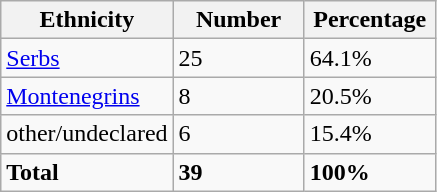<table class="wikitable">
<tr>
<th width="100px">Ethnicity</th>
<th width="80px">Number</th>
<th width="80px">Percentage</th>
</tr>
<tr>
<td><a href='#'>Serbs</a></td>
<td>25</td>
<td>64.1%</td>
</tr>
<tr>
<td><a href='#'>Montenegrins</a></td>
<td>8</td>
<td>20.5%</td>
</tr>
<tr>
<td>other/undeclared</td>
<td>6</td>
<td>15.4%</td>
</tr>
<tr>
<td><strong>Total</strong></td>
<td><strong>39</strong></td>
<td><strong>100%</strong></td>
</tr>
</table>
